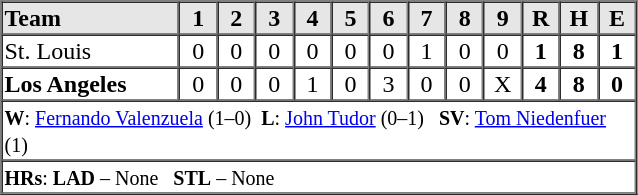<table border=1 cellspacing=0 width=425 style="margin-left:3em;">
<tr style="text-align:center; background-color:#e6e6e6;">
<th align=left width=28%>Team</th>
<th width=6%>1</th>
<th width=6%>2</th>
<th width=6%>3</th>
<th width=6%>4</th>
<th width=6%>5</th>
<th width=6%>6</th>
<th width=6%>7</th>
<th width=6%>8</th>
<th width=6%>9</th>
<th width=6%>R</th>
<th width=6%>H</th>
<th width=6%>E</th>
</tr>
<tr style="text-align:center;">
<td align=left>St. Louis</td>
<td>0</td>
<td>0</td>
<td>0</td>
<td>0</td>
<td>0</td>
<td>0</td>
<td>1</td>
<td>0</td>
<td>0</td>
<td><strong>1</strong></td>
<td><strong>8</strong></td>
<td><strong>1</strong></td>
</tr>
<tr style="text-align:center;">
<td align=left><strong>Los Angeles</strong></td>
<td>0</td>
<td>0</td>
<td>0</td>
<td>1</td>
<td>0</td>
<td>3</td>
<td>0</td>
<td>0</td>
<td>X</td>
<td><strong>4</strong></td>
<td><strong>8</strong></td>
<td><strong>0</strong></td>
</tr>
<tr style="text-align:left;">
<td colspan=13><small><strong>W</strong>: <a href='#'>Fernando Valenzuela</a> (1–0)  <strong>L</strong>: <a href='#'>John Tudor</a> (0–1)   <strong>SV</strong>: <a href='#'>Tom Niedenfuer</a> (1)</small></td>
</tr>
<tr style="text-align:left;">
<td colspan=13><small><strong>HRs</strong>: <strong>LAD</strong> – None   <strong>STL</strong> – None</small></td>
</tr>
</table>
